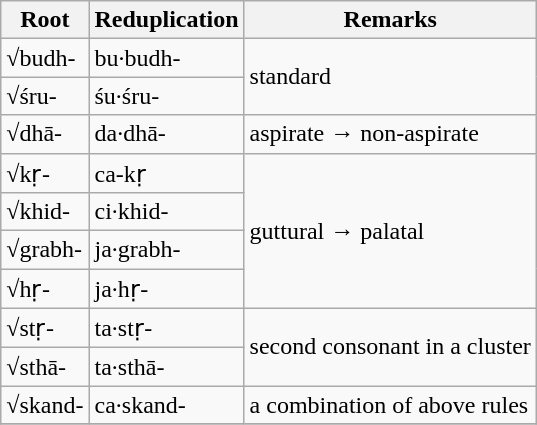<table class="wikitable">
<tr>
<th>Root</th>
<th>Reduplication</th>
<th>Remarks</th>
</tr>
<tr>
<td>√budh-</td>
<td>bu·budh-</td>
<td rowspan=2>standard</td>
</tr>
<tr>
<td>√śru-</td>
<td>śu·śru-</td>
</tr>
<tr>
<td>√dhā-</td>
<td>da·dhā-</td>
<td>aspirate → non-aspirate</td>
</tr>
<tr>
<td>√kṛ-</td>
<td>ca-kṛ</td>
<td rowspan=4>guttural → palatal</td>
</tr>
<tr>
<td>√khid-</td>
<td>ci·khid-</td>
</tr>
<tr>
<td>√grabh-</td>
<td>ja·grabh-</td>
</tr>
<tr>
<td>√hṛ-</td>
<td>ja·hṛ-</td>
</tr>
<tr>
<td>√stṛ-</td>
<td>ta·stṛ-</td>
<td rowspan=2>second consonant in a cluster</td>
</tr>
<tr>
<td>√sthā-</td>
<td>ta·sthā-</td>
</tr>
<tr>
<td>√skand-</td>
<td>ca·skand-</td>
<td>a combination of above rules</td>
</tr>
<tr>
</tr>
</table>
